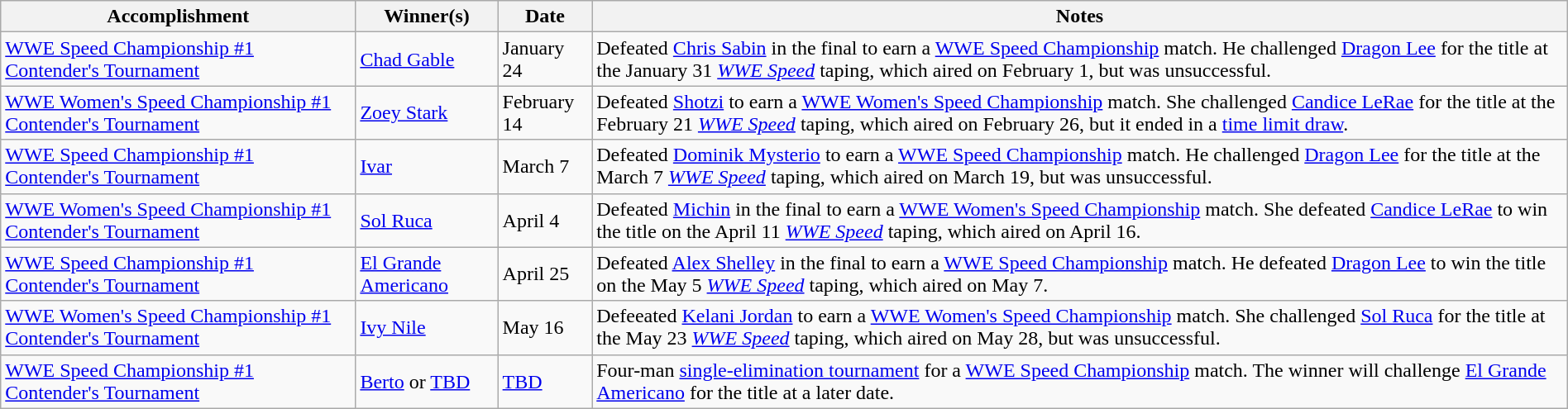<table class="wikitable" style="width:100%;">
<tr>
<th>Accomplishment</th>
<th>Winner(s)</th>
<th>Date</th>
<th>Notes</th>
</tr>
<tr>
<td><a href='#'>WWE Speed Championship #1 Contender's Tournament</a></td>
<td><a href='#'>Chad Gable</a></td>
<td>January 24<br></td>
<td>Defeated <a href='#'>Chris Sabin</a> in the final to earn a <a href='#'>WWE Speed Championship</a> match. He challenged <a href='#'>Dragon Lee</a> for the title at the January 31 <em><a href='#'>WWE Speed</a></em> taping, which aired on February 1, but was unsuccessful.</td>
</tr>
<tr>
<td><a href='#'>WWE Women's Speed Championship #1 Contender's Tournament</a></td>
<td><a href='#'>Zoey Stark</a></td>
<td>February 14<br></td>
<td>Defeated <a href='#'>Shotzi</a> to earn a <a href='#'>WWE Women's Speed Championship</a> match. She challenged <a href='#'>Candice LeRae</a> for the title at the February 21 <em><a href='#'>WWE Speed</a></em> taping, which aired on February 26, but it ended in a <a href='#'>time limit draw</a>.</td>
</tr>
<tr>
<td><a href='#'>WWE Speed Championship #1 Contender's Tournament</a></td>
<td><a href='#'>Ivar</a></td>
<td>March 7<br></td>
<td>Defeated <a href='#'>Dominik Mysterio</a> to earn a <a href='#'>WWE Speed Championship</a> match. He challenged <a href='#'>Dragon Lee</a> for the title at the March 7 <em><a href='#'>WWE Speed</a></em> taping, which aired on March 19, but was unsuccessful.</td>
</tr>
<tr>
<td><a href='#'>WWE Women's Speed Championship #1 Contender's Tournament</a></td>
<td><a href='#'>Sol Ruca</a></td>
<td>April 4<br></td>
<td>Defeated <a href='#'>Michin</a> in the final to earn a <a href='#'>WWE Women's Speed Championship</a> match. She defeated <a href='#'>Candice LeRae</a> to win the title on the April 11 <em><a href='#'>WWE Speed</a></em> taping, which aired on April 16.</td>
</tr>
<tr>
<td><a href='#'>WWE Speed Championship #1 Contender's Tournament</a></td>
<td><a href='#'>El Grande Americano</a></td>
<td>April 25<br></td>
<td>Defeated <a href='#'>Alex Shelley</a> in the final to earn a <a href='#'>WWE Speed Championship</a> match. He defeated <a href='#'>Dragon Lee</a> to win the title on the May 5 <em><a href='#'>WWE Speed</a></em> taping, which aired on May 7.</td>
</tr>
<tr>
<td><a href='#'>WWE Women's Speed Championship #1 Contender's Tournament</a></td>
<td><a href='#'>Ivy Nile</a></td>
<td>May 16<br></td>
<td>Defeeated <a href='#'>Kelani Jordan</a> to earn a <a href='#'>WWE Women's Speed Championship</a> match. She challenged <a href='#'>Sol Ruca</a> for the title at the May 23 <em><a href='#'>WWE Speed</a></em> taping, which aired on May 28, but was unsuccessful.</td>
</tr>
<tr>
<td><a href='#'>WWE Speed Championship #1 Contender's Tournament</a></td>
<td><a href='#'>Berto</a> or <a href='#'>TBD</a></td>
<td><a href='#'>TBD</a><br></td>
<td>Four-man <a href='#'>single-elimination tournament</a> for a <a href='#'>WWE Speed Championship</a> match. The winner will challenge <a href='#'>El Grande Americano</a> for the title at a later date.</td>
</tr>
</table>
